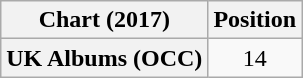<table class="wikitable plainrowheaders" style="text-align:center">
<tr>
<th scope="col">Chart (2017)</th>
<th scope="col">Position</th>
</tr>
<tr>
<th scope="row">UK Albums (OCC)</th>
<td>14</td>
</tr>
</table>
